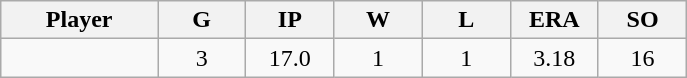<table class="wikitable sortable">
<tr>
<th bgcolor="#DDDDFF" width="16%">Player</th>
<th bgcolor="#DDDDFF" width="9%">G</th>
<th bgcolor="#DDDDFF" width="9%">IP</th>
<th bgcolor="#DDDDFF" width="9%">W</th>
<th bgcolor="#DDDDFF" width="9%">L</th>
<th bgcolor="#DDDDFF" width="9%">ERA</th>
<th bgcolor="#DDDDFF" width="9%">SO</th>
</tr>
<tr align="center">
<td></td>
<td>3</td>
<td>17.0</td>
<td>1</td>
<td>1</td>
<td>3.18</td>
<td>16</td>
</tr>
</table>
